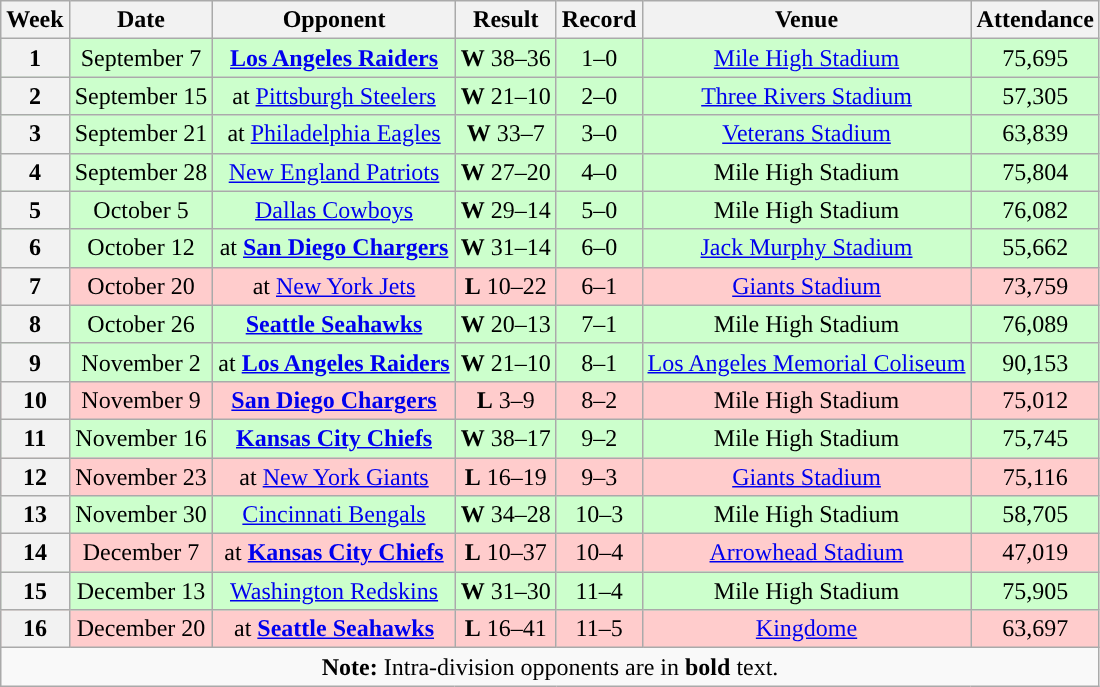<table class="wikitable" style="text-align:center">
<tr>
<th>Week</th>
<th>Date</th>
<th>Opponent</th>
<th>Result</th>
<th>Record</th>
<th>Venue</th>
<th>Attendance</th>
</tr>
<tr style="background:#cfc">
<th>1</th>
<td>September 7</td>
<td><strong><a href='#'>Los Angeles Raiders</a></strong></td>
<td><strong>W</strong> 38–36</td>
<td>1–0</td>
<td><a href='#'>Mile High Stadium</a></td>
<td>75,695</td>
</tr>
<tr style="background:#cfc">
<th>2</th>
<td>September 15</td>
<td>at <a href='#'>Pittsburgh Steelers</a></td>
<td><strong>W</strong> 21–10</td>
<td>2–0</td>
<td><a href='#'>Three Rivers Stadium</a></td>
<td>57,305</td>
</tr>
<tr style="background:#cfc">
<th>3</th>
<td>September 21</td>
<td>at <a href='#'>Philadelphia Eagles</a></td>
<td><strong>W</strong> 33–7</td>
<td>3–0</td>
<td><a href='#'>Veterans Stadium</a></td>
<td>63,839</td>
</tr>
<tr style="background:#cfc">
<th>4</th>
<td>September 28</td>
<td><a href='#'>New England Patriots</a></td>
<td><strong>W</strong> 27–20</td>
<td>4–0</td>
<td>Mile High Stadium</td>
<td>75,804</td>
</tr>
<tr style="background:#cfc">
<th>5</th>
<td>October 5</td>
<td><a href='#'>Dallas Cowboys</a></td>
<td><strong>W</strong> 29–14</td>
<td>5–0</td>
<td>Mile High Stadium</td>
<td>76,082</td>
</tr>
<tr style="background:#cfc">
<th>6</th>
<td>October 12</td>
<td>at <strong><a href='#'>San Diego Chargers</a></strong></td>
<td><strong>W</strong> 31–14</td>
<td>6–0</td>
<td><a href='#'>Jack Murphy Stadium</a></td>
<td>55,662</td>
</tr>
<tr style="background:#fcc">
<th>7</th>
<td>October 20</td>
<td>at <a href='#'>New York Jets</a></td>
<td><strong>L</strong> 10–22</td>
<td>6–1</td>
<td><a href='#'>Giants Stadium</a></td>
<td>73,759</td>
</tr>
<tr style="background:#cfc">
<th>8</th>
<td>October 26</td>
<td><strong><a href='#'>Seattle Seahawks</a></strong></td>
<td><strong>W</strong> 20–13</td>
<td>7–1</td>
<td>Mile High Stadium</td>
<td>76,089</td>
</tr>
<tr style="background:#cfc">
<th>9</th>
<td>November 2</td>
<td>at <strong><a href='#'>Los Angeles Raiders</a></strong></td>
<td><strong>W</strong> 21–10</td>
<td>8–1</td>
<td><a href='#'>Los Angeles Memorial Coliseum</a></td>
<td>90,153</td>
</tr>
<tr style="background:#fcc">
<th>10</th>
<td>November 9</td>
<td><strong><a href='#'>San Diego Chargers</a></strong></td>
<td><strong>L</strong> 3–9</td>
<td>8–2</td>
<td>Mile High Stadium</td>
<td>75,012</td>
</tr>
<tr style="background:#cfc">
<th>11</th>
<td>November 16</td>
<td><strong><a href='#'>Kansas City Chiefs</a></strong></td>
<td><strong>W</strong> 38–17</td>
<td>9–2</td>
<td>Mile High Stadium</td>
<td>75,745</td>
</tr>
<tr style="background:#fcc">
<th>12</th>
<td>November 23</td>
<td>at <a href='#'>New York Giants</a></td>
<td><strong>L</strong> 16–19</td>
<td>9–3</td>
<td><a href='#'>Giants Stadium</a></td>
<td>75,116</td>
</tr>
<tr style="background:#cfc">
<th>13</th>
<td>November 30</td>
<td><a href='#'>Cincinnati Bengals</a></td>
<td><strong>W</strong> 34–28</td>
<td>10–3</td>
<td>Mile High Stadium</td>
<td>58,705</td>
</tr>
<tr style="background:#fcc">
<th>14</th>
<td>December 7</td>
<td>at <strong><a href='#'>Kansas City Chiefs</a></strong></td>
<td><strong>L</strong> 10–37</td>
<td>10–4</td>
<td><a href='#'>Arrowhead Stadium</a></td>
<td>47,019</td>
</tr>
<tr style="background:#cfc">
<th>15</th>
<td>December 13</td>
<td><a href='#'>Washington Redskins</a></td>
<td><strong>W</strong> 31–30</td>
<td>11–4</td>
<td>Mile High Stadium</td>
<td>75,905</td>
</tr>
<tr style="background:#fcc">
<th>16</th>
<td>December 20</td>
<td>at <strong><a href='#'>Seattle Seahawks</a></strong></td>
<td><strong>L</strong> 16–41</td>
<td>11–5</td>
<td><a href='#'>Kingdome</a></td>
<td>63,697</td>
</tr>
<tr>
<td colspan="8"><strong>Note:</strong> Intra-division opponents are in <strong>bold</strong> text.</td>
</tr>
</table>
